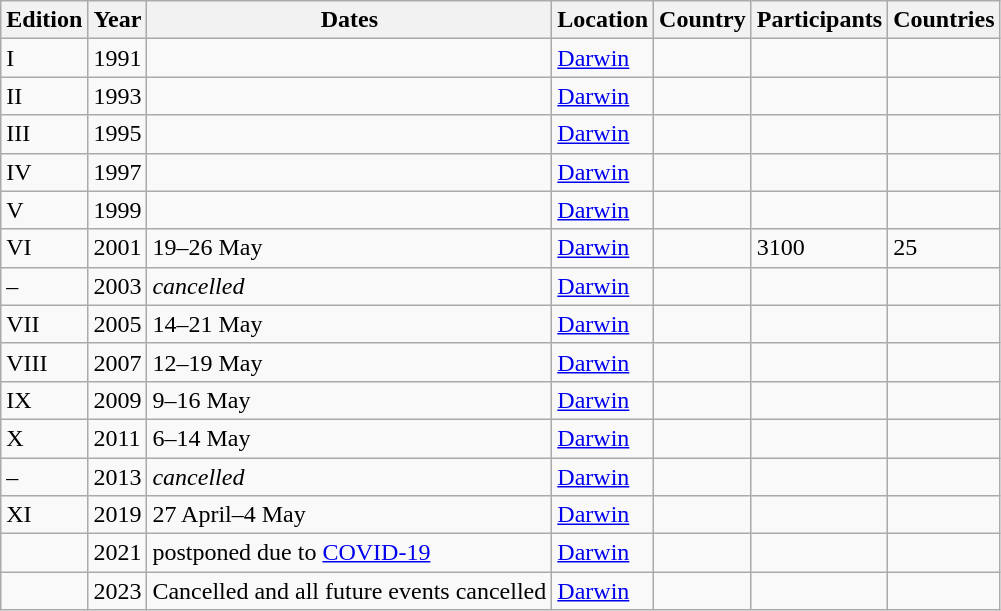<table class="wikitable">
<tr>
<th>Edition</th>
<th>Year</th>
<th>Dates</th>
<th>Location</th>
<th>Country</th>
<th>Participants</th>
<th>Countries</th>
</tr>
<tr>
<td>I</td>
<td>1991</td>
<td></td>
<td><a href='#'>Darwin</a></td>
<td></td>
<td></td>
<td></td>
</tr>
<tr>
<td>II</td>
<td>1993</td>
<td></td>
<td><a href='#'>Darwin</a></td>
<td></td>
<td></td>
<td></td>
</tr>
<tr>
<td>III</td>
<td>1995</td>
<td></td>
<td><a href='#'>Darwin</a></td>
<td></td>
<td></td>
<td></td>
</tr>
<tr>
<td>IV</td>
<td>1997</td>
<td></td>
<td><a href='#'>Darwin</a></td>
<td></td>
<td></td>
<td></td>
</tr>
<tr>
<td>V</td>
<td>1999</td>
<td></td>
<td><a href='#'>Darwin</a></td>
<td></td>
<td></td>
<td></td>
</tr>
<tr>
<td>VI</td>
<td>2001</td>
<td>19–26 May</td>
<td><a href='#'>Darwin</a></td>
<td></td>
<td>3100</td>
<td>25</td>
</tr>
<tr>
<td>–</td>
<td>2003</td>
<td><em>cancelled</em></td>
<td><a href='#'>Darwin</a></td>
<td></td>
<td></td>
<td></td>
</tr>
<tr>
<td>VII</td>
<td>2005</td>
<td>14–21 May</td>
<td><a href='#'>Darwin</a></td>
<td></td>
<td></td>
<td></td>
</tr>
<tr>
<td>VIII</td>
<td>2007</td>
<td>12–19 May</td>
<td><a href='#'>Darwin</a></td>
<td></td>
<td></td>
<td></td>
</tr>
<tr>
<td>IX</td>
<td>2009</td>
<td>9–16 May</td>
<td><a href='#'>Darwin</a></td>
<td></td>
<td></td>
<td></td>
</tr>
<tr>
<td>X</td>
<td>2011</td>
<td>6–14 May</td>
<td><a href='#'>Darwin</a></td>
<td></td>
<td></td>
<td></td>
</tr>
<tr>
<td>–</td>
<td>2013</td>
<td><em>cancelled</em></td>
<td><a href='#'>Darwin</a></td>
<td></td>
<td></td>
<td></td>
</tr>
<tr>
<td>XI</td>
<td>2019 </td>
<td>27 April–4 May</td>
<td><a href='#'>Darwin</a></td>
<td></td>
<td></td>
<td></td>
</tr>
<tr>
<td></td>
<td>2021</td>
<td>postponed due to <a href='#'>COVID-19</a></td>
<td><a href='#'>Darwin</a></td>
<td></td>
<td></td>
<td></td>
</tr>
<tr>
<td></td>
<td>2023</td>
<td>Cancelled and all future events cancelled</td>
<td><a href='#'>Darwin</a></td>
<td></td>
<td></td>
<td></td>
</tr>
</table>
